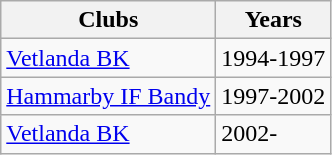<table class=wikitable>
<tr>
<th>Clubs</th>
<th>Years</th>
</tr>
<tr>
<td><a href='#'>Vetlanda BK</a></td>
<td>1994-1997</td>
</tr>
<tr>
<td><a href='#'>Hammarby IF Bandy</a></td>
<td>1997-2002</td>
</tr>
<tr>
<td><a href='#'>Vetlanda BK</a></td>
<td>2002-</td>
</tr>
</table>
